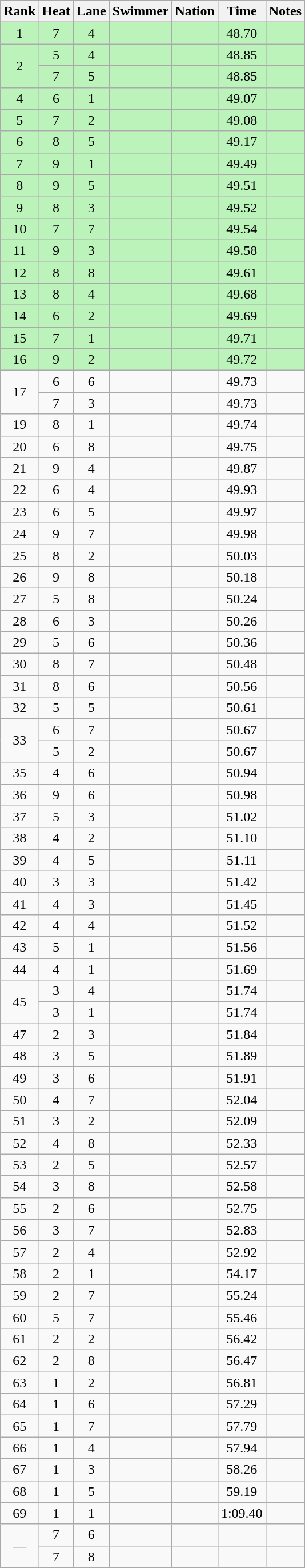<table class="wikitable sortable" style="text-align:center">
<tr>
<th>Rank</th>
<th>Heat</th>
<th>Lane</th>
<th>Swimmer</th>
<th>Nation</th>
<th>Time</th>
<th>Notes</th>
</tr>
<tr bgcolor=#bbf3bb>
<td>1</td>
<td>7</td>
<td>4</td>
<td align=left></td>
<td align=left></td>
<td>48.70</td>
<td></td>
</tr>
<tr bgcolor=#bbf3bb>
<td rowspan=2>2</td>
<td>5</td>
<td>4</td>
<td align=left></td>
<td align=left></td>
<td>48.85</td>
<td></td>
</tr>
<tr bgcolor=#bbf3bb>
<td>7</td>
<td>5</td>
<td align=left></td>
<td align=left></td>
<td>48.85</td>
<td></td>
</tr>
<tr bgcolor=#bbf3bb>
<td>4</td>
<td>6</td>
<td>1</td>
<td align=left></td>
<td align=left></td>
<td>49.07</td>
<td></td>
</tr>
<tr bgcolor=#bbf3bb>
<td>5</td>
<td>7</td>
<td>2</td>
<td align=left></td>
<td align=left></td>
<td>49.08</td>
<td></td>
</tr>
<tr bgcolor=#bbf3bb>
<td>6</td>
<td>8</td>
<td>5</td>
<td align=left></td>
<td align=left></td>
<td>49.17</td>
<td></td>
</tr>
<tr bgcolor=#bbf3bb>
<td>7</td>
<td>9</td>
<td>1</td>
<td align=left></td>
<td align=left></td>
<td>49.49</td>
<td></td>
</tr>
<tr bgcolor=#bbf3bb>
<td>8</td>
<td>9</td>
<td>5</td>
<td align=left></td>
<td align=left></td>
<td>49.51</td>
<td></td>
</tr>
<tr bgcolor=#bbf3bb>
<td>9</td>
<td>8</td>
<td>3</td>
<td align=left></td>
<td align=left></td>
<td>49.52</td>
<td></td>
</tr>
<tr bgcolor=#bbf3bb>
<td>10</td>
<td>7</td>
<td>7</td>
<td align=left></td>
<td align=left></td>
<td>49.54</td>
<td></td>
</tr>
<tr bgcolor=#bbf3bb>
<td>11</td>
<td>9</td>
<td>3</td>
<td align=left></td>
<td align=left></td>
<td>49.58</td>
<td></td>
</tr>
<tr bgcolor=#bbf3bb>
<td>12</td>
<td>8</td>
<td>8</td>
<td align=left></td>
<td align=left></td>
<td>49.61</td>
<td></td>
</tr>
<tr bgcolor=#bbf3bb>
<td>13</td>
<td>8</td>
<td>4</td>
<td align=left></td>
<td align=left></td>
<td>49.68</td>
<td></td>
</tr>
<tr bgcolor=#bbf3bb>
<td>14</td>
<td>6</td>
<td>2</td>
<td align=left></td>
<td align=left></td>
<td>49.69</td>
<td></td>
</tr>
<tr bgcolor=#bbf3bb>
<td>15</td>
<td>7</td>
<td>1</td>
<td align=left></td>
<td align=left></td>
<td>49.71</td>
<td></td>
</tr>
<tr bgcolor=#bbf3bb>
<td>16</td>
<td>9</td>
<td>2</td>
<td align=left></td>
<td align=left></td>
<td>49.72</td>
<td></td>
</tr>
<tr>
<td rowspan=2>17</td>
<td>6</td>
<td>6</td>
<td align=left></td>
<td align=left></td>
<td>49.73</td>
<td></td>
</tr>
<tr>
<td>7</td>
<td>3</td>
<td align=left></td>
<td align=left></td>
<td>49.73</td>
<td></td>
</tr>
<tr>
<td>19</td>
<td>8</td>
<td>1</td>
<td align=left></td>
<td align=left></td>
<td>49.74</td>
<td></td>
</tr>
<tr>
<td>20</td>
<td>6</td>
<td>8</td>
<td align=left></td>
<td align=left></td>
<td>49.75</td>
<td></td>
</tr>
<tr>
<td>21</td>
<td>9</td>
<td>4</td>
<td align=left></td>
<td align=left></td>
<td>49.87</td>
<td></td>
</tr>
<tr>
<td>22</td>
<td>6</td>
<td>4</td>
<td align=left></td>
<td align=left></td>
<td>49.93</td>
<td></td>
</tr>
<tr>
<td>23</td>
<td>6</td>
<td>5</td>
<td align=left></td>
<td align=left></td>
<td>49.97</td>
<td></td>
</tr>
<tr>
<td>24</td>
<td>9</td>
<td>7</td>
<td align=left></td>
<td align=left></td>
<td>49.98</td>
<td></td>
</tr>
<tr>
<td>25</td>
<td>8</td>
<td>2</td>
<td align=left></td>
<td align=left></td>
<td>50.03</td>
<td></td>
</tr>
<tr>
<td>26</td>
<td>9</td>
<td>8</td>
<td align=left></td>
<td align=left></td>
<td>50.18</td>
<td></td>
</tr>
<tr>
<td>27</td>
<td>5</td>
<td>8</td>
<td align=left></td>
<td align=left></td>
<td>50.24</td>
<td></td>
</tr>
<tr>
<td>28</td>
<td>6</td>
<td>3</td>
<td align=left></td>
<td align=left></td>
<td>50.26</td>
<td></td>
</tr>
<tr>
<td>29</td>
<td>5</td>
<td>6</td>
<td align=left></td>
<td align=left></td>
<td>50.36</td>
<td></td>
</tr>
<tr>
<td>30</td>
<td>8</td>
<td>7</td>
<td align=left></td>
<td align=left></td>
<td>50.48</td>
<td></td>
</tr>
<tr>
<td>31</td>
<td>8</td>
<td>6</td>
<td align=left></td>
<td align=left></td>
<td>50.56</td>
<td></td>
</tr>
<tr>
<td>32</td>
<td>5</td>
<td>5</td>
<td align=left></td>
<td align=left></td>
<td>50.61</td>
<td></td>
</tr>
<tr>
<td rowspan=2>33</td>
<td>6</td>
<td>7</td>
<td align=left></td>
<td align=left></td>
<td>50.67</td>
<td></td>
</tr>
<tr>
<td>5</td>
<td>2</td>
<td align=left></td>
<td align=left></td>
<td>50.67</td>
<td></td>
</tr>
<tr>
<td>35</td>
<td>4</td>
<td>6</td>
<td align=left></td>
<td align=left></td>
<td>50.94</td>
<td></td>
</tr>
<tr>
<td>36</td>
<td>9</td>
<td>6</td>
<td align=left></td>
<td align=left></td>
<td>50.98</td>
<td></td>
</tr>
<tr>
<td>37</td>
<td>5</td>
<td>3</td>
<td align=left></td>
<td align=left></td>
<td>51.02</td>
<td></td>
</tr>
<tr>
<td>38</td>
<td>4</td>
<td>2</td>
<td align=left></td>
<td align=left></td>
<td>51.10</td>
<td></td>
</tr>
<tr>
<td>39</td>
<td>4</td>
<td>5</td>
<td align=left></td>
<td align=left></td>
<td>51.11</td>
<td></td>
</tr>
<tr>
<td>40</td>
<td>3</td>
<td>3</td>
<td align=left></td>
<td align=left></td>
<td>51.42</td>
<td></td>
</tr>
<tr>
<td>41</td>
<td>4</td>
<td>3</td>
<td align=left></td>
<td align=left></td>
<td>51.45</td>
<td></td>
</tr>
<tr>
<td>42</td>
<td>4</td>
<td>4</td>
<td align=left></td>
<td align=left></td>
<td>51.52</td>
<td></td>
</tr>
<tr>
<td>43</td>
<td>5</td>
<td>1</td>
<td align=left></td>
<td align=left></td>
<td>51.56</td>
<td></td>
</tr>
<tr>
<td>44</td>
<td>4</td>
<td>1</td>
<td align=left></td>
<td align=left></td>
<td>51.69</td>
<td></td>
</tr>
<tr>
<td rowspan=2>45</td>
<td>3</td>
<td>4</td>
<td align=left></td>
<td align=left></td>
<td>51.74</td>
<td></td>
</tr>
<tr>
<td>3</td>
<td>1</td>
<td align=left></td>
<td align=left></td>
<td>51.74</td>
<td></td>
</tr>
<tr>
<td>47</td>
<td>2</td>
<td>3</td>
<td align=left></td>
<td align=left></td>
<td>51.84</td>
<td></td>
</tr>
<tr>
<td>48</td>
<td>3</td>
<td>5</td>
<td align=left></td>
<td align=left></td>
<td>51.89</td>
<td></td>
</tr>
<tr>
<td>49</td>
<td>3</td>
<td>6</td>
<td align=left></td>
<td align=left></td>
<td>51.91</td>
<td></td>
</tr>
<tr>
<td>50</td>
<td>4</td>
<td>7</td>
<td align=left></td>
<td align=left></td>
<td>52.04</td>
<td></td>
</tr>
<tr>
<td>51</td>
<td>3</td>
<td>2</td>
<td align=left></td>
<td align=left></td>
<td>52.09</td>
<td></td>
</tr>
<tr>
<td>52</td>
<td>4</td>
<td>8</td>
<td align=left></td>
<td align=left></td>
<td>52.33</td>
<td></td>
</tr>
<tr>
<td>53</td>
<td>2</td>
<td>5</td>
<td align=left></td>
<td align=left></td>
<td>52.57</td>
<td></td>
</tr>
<tr>
<td>54</td>
<td>3</td>
<td>8</td>
<td align=left></td>
<td align=left></td>
<td>52.58</td>
<td></td>
</tr>
<tr>
<td>55</td>
<td>2</td>
<td>6</td>
<td align=left></td>
<td align=left></td>
<td>52.75</td>
<td></td>
</tr>
<tr>
<td>56</td>
<td>3</td>
<td>7</td>
<td align=left></td>
<td align=left></td>
<td>52.83</td>
<td></td>
</tr>
<tr>
<td>57</td>
<td>2</td>
<td>4</td>
<td align=left></td>
<td align=left></td>
<td>52.92</td>
<td></td>
</tr>
<tr>
<td>58</td>
<td>2</td>
<td>1</td>
<td align=left></td>
<td align=left></td>
<td>54.17</td>
<td></td>
</tr>
<tr>
<td>59</td>
<td>2</td>
<td>7</td>
<td align=left></td>
<td align=left></td>
<td>55.24</td>
<td></td>
</tr>
<tr>
<td>60</td>
<td>5</td>
<td>7</td>
<td align=left></td>
<td align=left></td>
<td>55.46</td>
<td></td>
</tr>
<tr>
<td>61</td>
<td>2</td>
<td>2</td>
<td align=left></td>
<td align=left></td>
<td>56.42</td>
<td></td>
</tr>
<tr>
<td>62</td>
<td>2</td>
<td>8</td>
<td align=left></td>
<td align=left></td>
<td>56.47</td>
<td></td>
</tr>
<tr>
<td>63</td>
<td>1</td>
<td>2</td>
<td align=left></td>
<td align=left></td>
<td>56.81</td>
<td></td>
</tr>
<tr>
<td>64</td>
<td>1</td>
<td>6</td>
<td align=left></td>
<td align=left></td>
<td>57.29</td>
<td></td>
</tr>
<tr>
<td>65</td>
<td>1</td>
<td>7</td>
<td align=left></td>
<td align=left></td>
<td>57.79</td>
<td></td>
</tr>
<tr>
<td>66</td>
<td>1</td>
<td>4</td>
<td align=left></td>
<td align=left></td>
<td>57.94</td>
<td></td>
</tr>
<tr>
<td>67</td>
<td>1</td>
<td>3</td>
<td align=left></td>
<td align=left></td>
<td>58.26</td>
<td></td>
</tr>
<tr>
<td>68</td>
<td>1</td>
<td>5</td>
<td align=left></td>
<td align=left></td>
<td>59.19</td>
<td></td>
</tr>
<tr>
<td>69</td>
<td>1</td>
<td>1</td>
<td align=left></td>
<td align=left></td>
<td data-sort-value=69.40>1:09.40</td>
<td></td>
</tr>
<tr>
<td rowspan=2 data-sort-value=70>—</td>
<td>7</td>
<td>6</td>
<td align=left></td>
<td align=left></td>
<td data-sort-value=99.99></td>
<td></td>
</tr>
<tr>
<td>7</td>
<td>8</td>
<td align=left></td>
<td align=left></td>
<td data-sort-value=99.99></td>
<td></td>
</tr>
</table>
